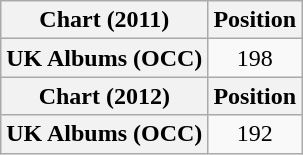<table class="wikitable plainrowheaders" style="text-align:center">
<tr>
<th scope="col">Chart (2011)</th>
<th scope="col">Position</th>
</tr>
<tr>
<th scope="row">UK Albums (OCC)</th>
<td>198</td>
</tr>
<tr>
<th scope="col">Chart (2012)</th>
<th scope="col">Position</th>
</tr>
<tr>
<th scope="row">UK Albums (OCC)</th>
<td>192</td>
</tr>
</table>
